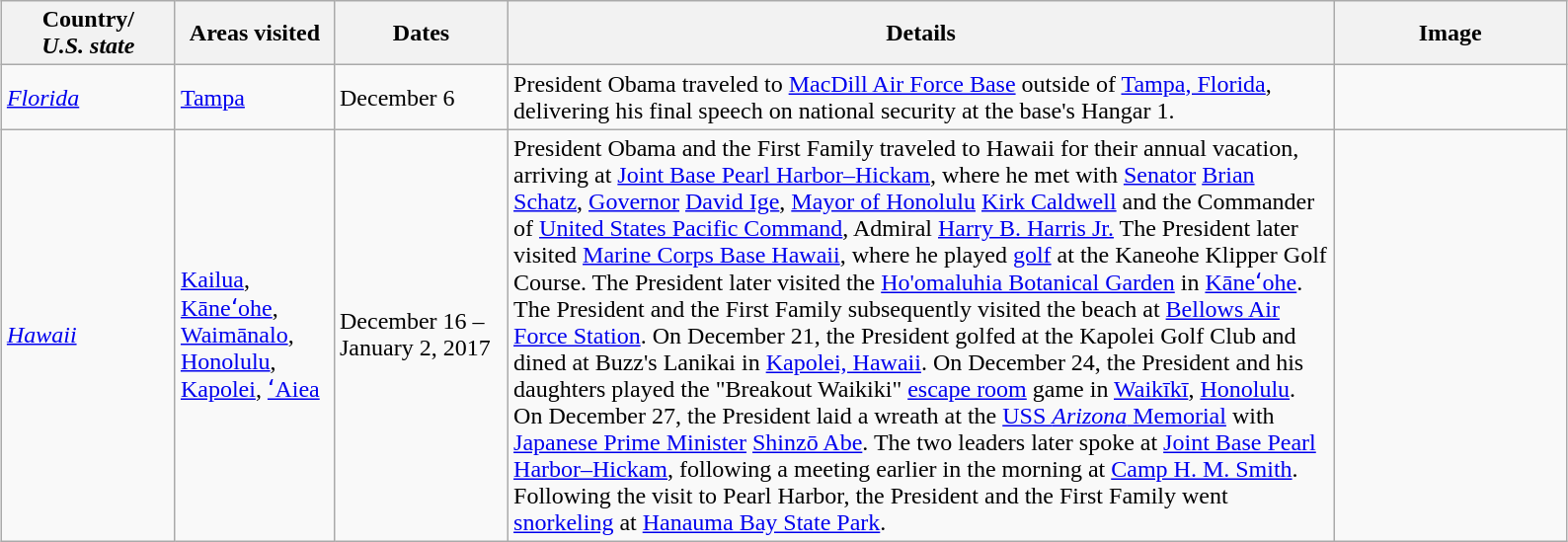<table class="wikitable" style="margin: 1em auto 1em auto">
<tr>
<th width=110>Country/<br><em>U.S. state</em></th>
<th width=100>Areas visited</th>
<th width=110>Dates</th>
<th width=550>Details</th>
<th width=150>Image</th>
</tr>
<tr>
<td> <em><a href='#'>Florida</a></em></td>
<td><a href='#'>Tampa</a></td>
<td>December 6</td>
<td>President Obama traveled to <a href='#'>MacDill Air Force Base</a> outside of <a href='#'>Tampa, Florida</a>, delivering his final speech on national security at the base's Hangar 1.</td>
<td></td>
</tr>
<tr>
<td> <em><a href='#'>Hawaii</a></em></td>
<td><a href='#'>Kailua</a>, <a href='#'>Kāneʻohe</a>, <a href='#'>Waimānalo</a>, <a href='#'>Honolulu</a>, <a href='#'>Kapolei</a>, <a href='#'>ʻAiea</a></td>
<td>December 16 – January 2, 2017</td>
<td>President Obama and the First Family traveled to Hawaii for their annual vacation, arriving at <a href='#'>Joint Base Pearl Harbor–Hickam</a>, where he met with <a href='#'>Senator</a> <a href='#'>Brian Schatz</a>, <a href='#'>Governor</a> <a href='#'>David Ige</a>, <a href='#'>Mayor of Honolulu</a> <a href='#'>Kirk Caldwell</a> and the Commander of <a href='#'>United States Pacific Command</a>, Admiral <a href='#'>Harry B. Harris Jr.</a> The President later visited <a href='#'>Marine Corps Base Hawaii</a>, where he played <a href='#'>golf</a> at the Kaneohe Klipper Golf Course. The President later visited the <a href='#'>Ho'omaluhia Botanical Garden</a> in <a href='#'>Kāneʻohe</a>. The President and the First Family subsequently visited the beach at <a href='#'>Bellows Air Force Station</a>. On December 21, the President golfed at the Kapolei Golf Club and dined at Buzz's Lanikai in <a href='#'>Kapolei, Hawaii</a>. On December 24, the President and his daughters played the "Breakout Waikiki" <a href='#'>escape room</a> game in <a href='#'>Waikīkī</a>, <a href='#'>Honolulu</a>. On December 27, the President laid a wreath at the <a href='#'>USS <em>Arizona</em> Memorial</a> with <a href='#'>Japanese Prime Minister</a> <a href='#'>Shinzō Abe</a>. The two leaders later spoke at <a href='#'>Joint Base Pearl Harbor–Hickam</a>, following a meeting earlier in the morning at <a href='#'>Camp H. M. Smith</a>. Following the visit to Pearl Harbor, the President and the First Family went <a href='#'>snorkeling</a> at <a href='#'>Hanauma Bay State Park</a>.</td>
<td></td>
</tr>
</table>
